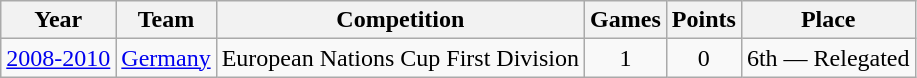<table class="wikitable">
<tr>
<th>Year</th>
<th>Team</th>
<th>Competition</th>
<th>Games</th>
<th>Points</th>
<th>Place</th>
</tr>
<tr align="center">
<td><a href='#'>2008-2010</a></td>
<td><a href='#'>Germany</a></td>
<td>European Nations Cup First Division</td>
<td>1</td>
<td>0</td>
<td>6th — Relegated</td>
</tr>
</table>
